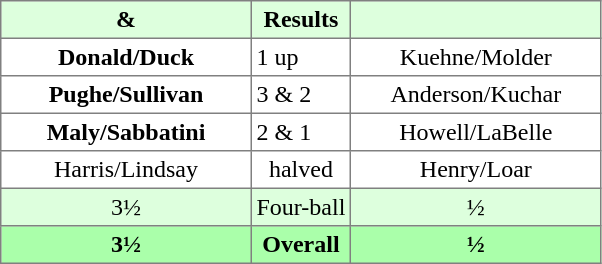<table border="1" cellpadding="3" style="border-collapse:collapse; text-align:center;">
<tr style="background:#ddffdd;">
<th width=160> & </th>
<th>Results</th>
<th width=160></th>
</tr>
<tr>
<td><strong>Donald/Duck</strong></td>
<td align=left> 1 up</td>
<td>Kuehne/Molder</td>
</tr>
<tr>
<td><strong>Pughe/Sullivan</strong></td>
<td align=left> 3 & 2</td>
<td>Anderson/Kuchar</td>
</tr>
<tr>
<td><strong>Maly/Sabbatini</strong></td>
<td align=left> 2 & 1</td>
<td>Howell/LaBelle</td>
</tr>
<tr>
<td>Harris/Lindsay</td>
<td>halved</td>
<td>Henry/Loar</td>
</tr>
<tr style="background:#ddffdd;">
<td>3½</td>
<td>Four-ball</td>
<td>½</td>
</tr>
<tr style="background:#aaffaa;">
<th>3½</th>
<th>Overall</th>
<th>½</th>
</tr>
</table>
